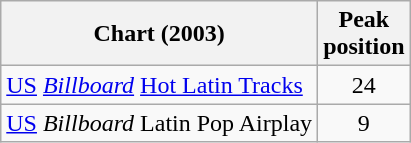<table class="wikitable">
<tr>
<th align="left">Chart (2003)</th>
<th align="left">Peak<br>position</th>
</tr>
<tr>
<td align="left"><a href='#'>US</a> <a href='#'><em>Billboard</em></a> <a href='#'>Hot Latin Tracks</a></td>
<td align="center">24</td>
</tr>
<tr>
<td align="left"><a href='#'>US</a> <em>Billboard</em> Latin Pop Airplay</td>
<td align="center">9</td>
</tr>
</table>
